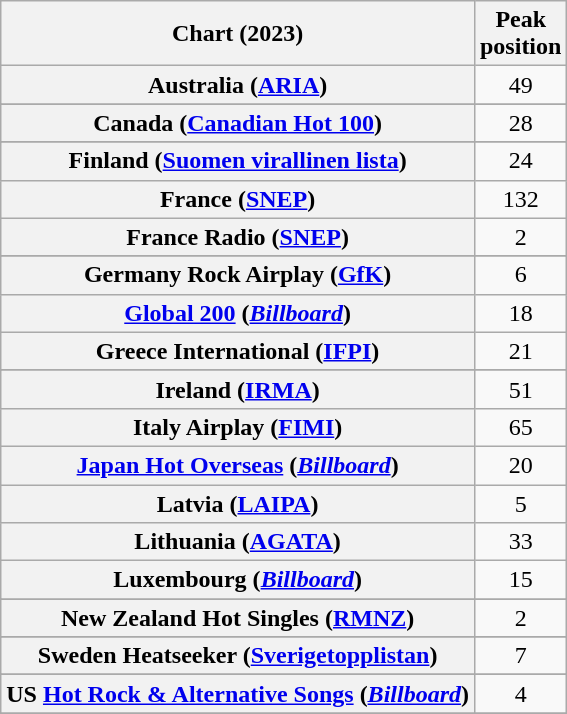<table class="wikitable sortable plainrowheaders" style="text-align:center">
<tr>
<th scope="col">Chart (2023)</th>
<th scope="col">Peak<br>position</th>
</tr>
<tr>
<th scope="row">Australia (<a href='#'>ARIA</a>)</th>
<td>49</td>
</tr>
<tr>
</tr>
<tr>
<th scope="row">Canada (<a href='#'>Canadian Hot 100</a>)</th>
<td>28</td>
</tr>
<tr>
</tr>
<tr>
</tr>
<tr>
</tr>
<tr>
<th scope="row">Finland (<a href='#'>Suomen virallinen lista</a>)</th>
<td>24</td>
</tr>
<tr>
<th scope="row">France (<a href='#'>SNEP</a>)</th>
<td>132</td>
</tr>
<tr>
<th scope="row">France Radio (<a href='#'>SNEP</a>)</th>
<td>2</td>
</tr>
<tr>
</tr>
<tr>
<th scope="row">Germany Rock Airplay (<a href='#'>GfK</a>)</th>
<td>6</td>
</tr>
<tr>
<th scope="row"><a href='#'>Global 200</a> (<em><a href='#'>Billboard</a></em>)</th>
<td>18</td>
</tr>
<tr>
<th scope="row">Greece International (<a href='#'>IFPI</a>)</th>
<td>21</td>
</tr>
<tr>
</tr>
<tr>
</tr>
<tr>
<th scope="row">Ireland (<a href='#'>IRMA</a>)</th>
<td>51</td>
</tr>
<tr>
<th scope="row">Italy Airplay (<a href='#'>FIMI</a>)</th>
<td>65</td>
</tr>
<tr>
<th scope="row"><a href='#'>Japan Hot Overseas</a> (<em><a href='#'>Billboard</a></em>)</th>
<td>20</td>
</tr>
<tr>
<th scope="row">Latvia (<a href='#'>LAIPA</a>)</th>
<td>5</td>
</tr>
<tr>
<th scope="row">Lithuania (<a href='#'>AGATA</a>)</th>
<td>33</td>
</tr>
<tr>
<th scope="row">Luxembourg (<em><a href='#'>Billboard</a></em>)</th>
<td>15</td>
</tr>
<tr>
</tr>
<tr>
</tr>
<tr>
<th scope="row">New Zealand Hot Singles (<a href='#'>RMNZ</a>)</th>
<td>2</td>
</tr>
<tr>
</tr>
<tr>
</tr>
<tr>
</tr>
<tr>
<th scope="row">Sweden Heatseeker (<a href='#'>Sverigetopplistan</a>)</th>
<td>7</td>
</tr>
<tr>
</tr>
<tr>
</tr>
<tr>
</tr>
<tr>
</tr>
<tr>
<th scope="row">US <a href='#'>Hot Rock & Alternative Songs</a> (<em><a href='#'>Billboard</a></em>)</th>
<td>4</td>
</tr>
<tr>
</tr>
</table>
